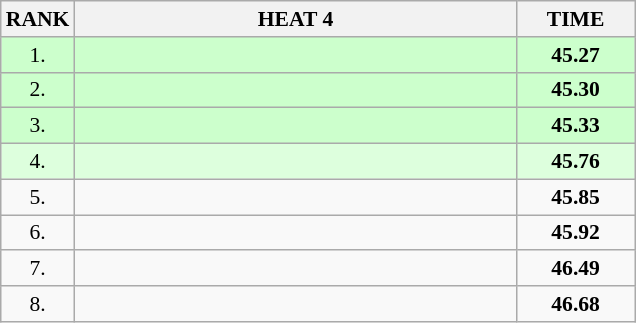<table class="wikitable" style="border-collapse: collapse; font-size: 90%;">
<tr>
<th>RANK</th>
<th style="width: 20em">HEAT 4</th>
<th style="width: 5em">TIME</th>
</tr>
<tr style="background:#ccffcc;">
<td align="center">1.</td>
<td></td>
<td align="center"><strong>45.27</strong></td>
</tr>
<tr style="background:#ccffcc;">
<td align="center">2.</td>
<td></td>
<td align="center"><strong>45.30</strong></td>
</tr>
<tr style="background:#ccffcc;">
<td align="center">3.</td>
<td></td>
<td align="center"><strong>45.33</strong></td>
</tr>
<tr style="background:#ddffdd;">
<td align="center">4.</td>
<td></td>
<td align="center"><strong>45.76</strong></td>
</tr>
<tr>
<td align="center">5.</td>
<td></td>
<td align="center"><strong>45.85</strong></td>
</tr>
<tr>
<td align="center">6.</td>
<td></td>
<td align="center"><strong>45.92</strong></td>
</tr>
<tr>
<td align="center">7.</td>
<td></td>
<td align="center"><strong>46.49</strong></td>
</tr>
<tr>
<td align="center">8.</td>
<td></td>
<td align="center"><strong>46.68</strong></td>
</tr>
</table>
